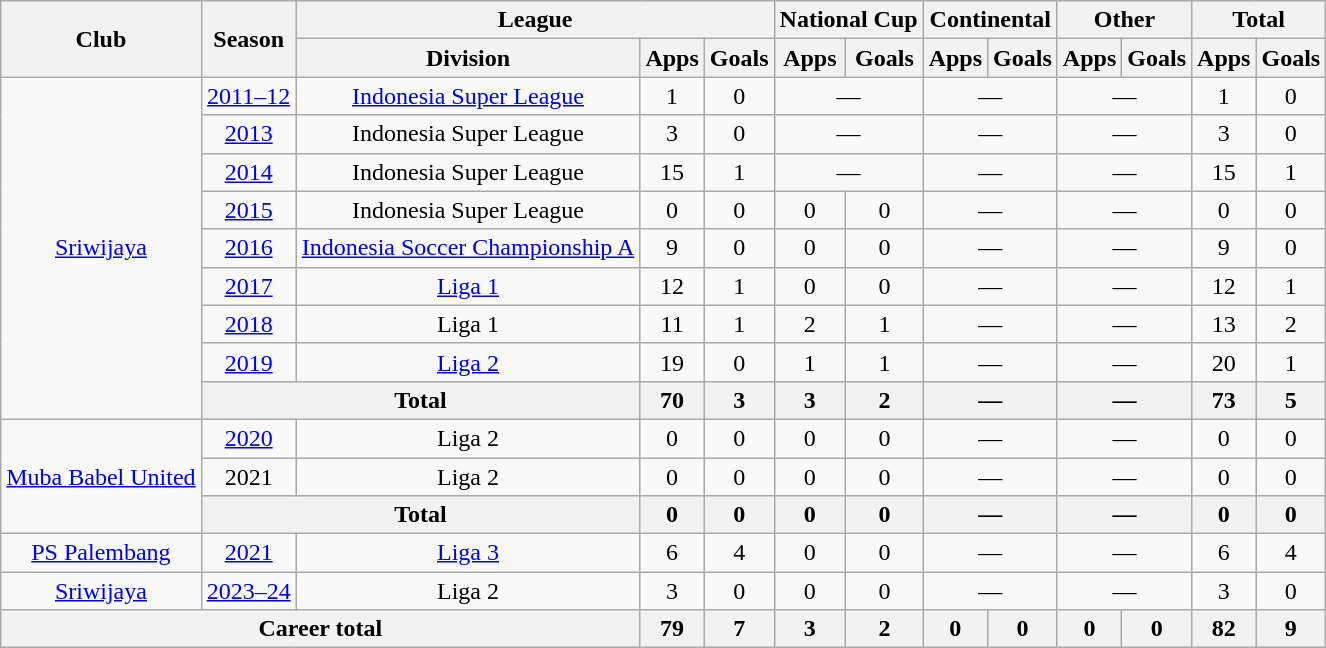<table class="wikitable" style="text-align: center;">
<tr>
<th rowspan="2">Club</th>
<th rowspan="2">Season</th>
<th colspan="3">League</th>
<th colspan="2">National Cup</th>
<th colspan="2">Continental</th>
<th colspan="2">Other</th>
<th colspan="2">Total</th>
</tr>
<tr>
<th>Division</th>
<th>Apps</th>
<th>Goals</th>
<th>Apps</th>
<th>Goals</th>
<th>Apps</th>
<th>Goals</th>
<th>Apps</th>
<th>Goals</th>
<th>Apps</th>
<th>Goals</th>
</tr>
<tr>
<td rowspan=9><a href='#'>Sriwijaya</a></td>
<td><a href='#'>2011–12</a></td>
<td rowspan=1><a href='#'>Indonesia Super League</a></td>
<td>1</td>
<td>0</td>
<td colspan="2">—</td>
<td colspan="2">—</td>
<td colspan="2">—</td>
<td>1</td>
<td>0</td>
</tr>
<tr>
<td><a href='#'>2013</a></td>
<td rowspan=1>Indonesia Super League</td>
<td>3</td>
<td>0</td>
<td colspan="2">—</td>
<td colspan="2">—</td>
<td colspan="2">—</td>
<td>3</td>
<td>0</td>
</tr>
<tr>
<td><a href='#'>2014</a></td>
<td rowspan=1>Indonesia Super League</td>
<td>15</td>
<td>1</td>
<td colspan="2">—</td>
<td colspan="2">—</td>
<td colspan="2">—</td>
<td>15</td>
<td>1</td>
</tr>
<tr>
<td><a href='#'>2015</a></td>
<td rowspan=1>Indonesia Super League</td>
<td>0</td>
<td>0</td>
<td>0</td>
<td>0</td>
<td colspan="2">—</td>
<td colspan="2">—</td>
<td>0</td>
<td>0</td>
</tr>
<tr>
<td><a href='#'>2016</a></td>
<td><a href='#'>Indonesia Soccer Championship A</a></td>
<td>9</td>
<td>0</td>
<td>0</td>
<td>0</td>
<td colspan="2">—</td>
<td colspan="2">—</td>
<td>9</td>
<td>0</td>
</tr>
<tr>
<td><a href='#'>2017</a></td>
<td rowspan=1><a href='#'>Liga 1</a></td>
<td>12</td>
<td>1</td>
<td>0</td>
<td>0</td>
<td colspan="2">—</td>
<td colspan="2">—</td>
<td>12</td>
<td>1</td>
</tr>
<tr>
<td><a href='#'>2018</a></td>
<td rowspan=1>Liga 1</td>
<td>11</td>
<td>1</td>
<td>2</td>
<td>1</td>
<td colspan="2">—</td>
<td colspan="2">—</td>
<td>13</td>
<td>2</td>
</tr>
<tr>
<td><a href='#'>2019</a></td>
<td><a href='#'>Liga 2</a></td>
<td>19</td>
<td>0</td>
<td>1</td>
<td>1</td>
<td colspan="2">—</td>
<td colspan="2">—</td>
<td>20</td>
<td>1</td>
</tr>
<tr>
<th colspan="2">Total</th>
<th>70</th>
<th>3</th>
<th>3</th>
<th>2</th>
<th colspan="2">—</th>
<th colspan="2">—</th>
<th>73</th>
<th>5</th>
</tr>
<tr>
<td rowspan=3><a href='#'>Muba Babel United</a></td>
<td><a href='#'>2020</a></td>
<td rowspan=1>Liga 2</td>
<td>0</td>
<td>0</td>
<td>0</td>
<td>0</td>
<td colspan="2">—</td>
<td colspan="2">—</td>
<td>0</td>
<td>0</td>
</tr>
<tr>
<td>2021</td>
<td rowspan=1>Liga 2</td>
<td>0</td>
<td>0</td>
<td>0</td>
<td>0</td>
<td colspan="2">—</td>
<td colspan="2">—</td>
<td>0</td>
<td>0</td>
</tr>
<tr>
<th colspan="2">Total</th>
<th>0</th>
<th>0</th>
<th>0</th>
<th>0</th>
<th colspan="2">—</th>
<th colspan="2">—</th>
<th>0</th>
<th>0</th>
</tr>
<tr>
<td rowspan=1><a href='#'>PS Palembang</a></td>
<td><a href='#'>2021</a></td>
<td rowspan=1><a href='#'>Liga 3</a></td>
<td>6</td>
<td>4</td>
<td>0</td>
<td>0</td>
<td colspan="2">—</td>
<td colspan="2">—</td>
<td>6</td>
<td>4</td>
</tr>
<tr>
<td rowspan=1><a href='#'>Sriwijaya</a></td>
<td><a href='#'>2023–24</a></td>
<td rowspan=1>Liga 2</td>
<td>3</td>
<td>0</td>
<td>0</td>
<td>0</td>
<td colspan="2">—</td>
<td colspan="2">—</td>
<td>3</td>
<td>0</td>
</tr>
<tr>
<th colspan="3">Career total</th>
<th>79</th>
<th>7</th>
<th>3</th>
<th>2</th>
<th>0</th>
<th>0</th>
<th>0</th>
<th>0</th>
<th>82</th>
<th>9</th>
</tr>
</table>
